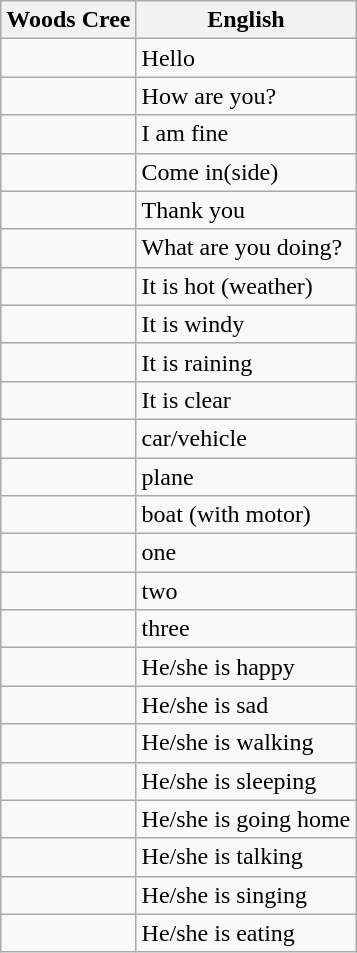<table class="wikitable">
<tr>
<th>Woods Cree</th>
<th>English</th>
</tr>
<tr>
<td></td>
<td>Hello</td>
</tr>
<tr>
<td></td>
<td>How are you?</td>
</tr>
<tr>
<td></td>
<td>I am fine</td>
</tr>
<tr>
<td></td>
<td>Come in(side)</td>
</tr>
<tr>
<td></td>
<td>Thank you</td>
</tr>
<tr>
<td></td>
<td>What are you doing?</td>
</tr>
<tr>
<td></td>
<td>It is hot (weather)</td>
</tr>
<tr>
<td></td>
<td>It is windy</td>
</tr>
<tr>
<td></td>
<td>It is raining</td>
</tr>
<tr>
<td></td>
<td>It is clear</td>
</tr>
<tr>
<td></td>
<td>car/vehicle</td>
</tr>
<tr>
<td></td>
<td>plane</td>
</tr>
<tr>
<td></td>
<td>boat (with motor)</td>
</tr>
<tr>
<td></td>
<td>one</td>
</tr>
<tr>
<td></td>
<td>two</td>
</tr>
<tr>
<td></td>
<td>three</td>
</tr>
<tr>
<td></td>
<td>He/she is happy</td>
</tr>
<tr>
<td></td>
<td>He/she is sad</td>
</tr>
<tr>
<td></td>
<td>He/she is walking</td>
</tr>
<tr>
<td></td>
<td>He/she is sleeping</td>
</tr>
<tr>
<td></td>
<td>He/she is going home</td>
</tr>
<tr>
<td></td>
<td>He/she is talking</td>
</tr>
<tr>
<td></td>
<td>He/she is singing</td>
</tr>
<tr>
<td></td>
<td>He/she is eating</td>
</tr>
</table>
